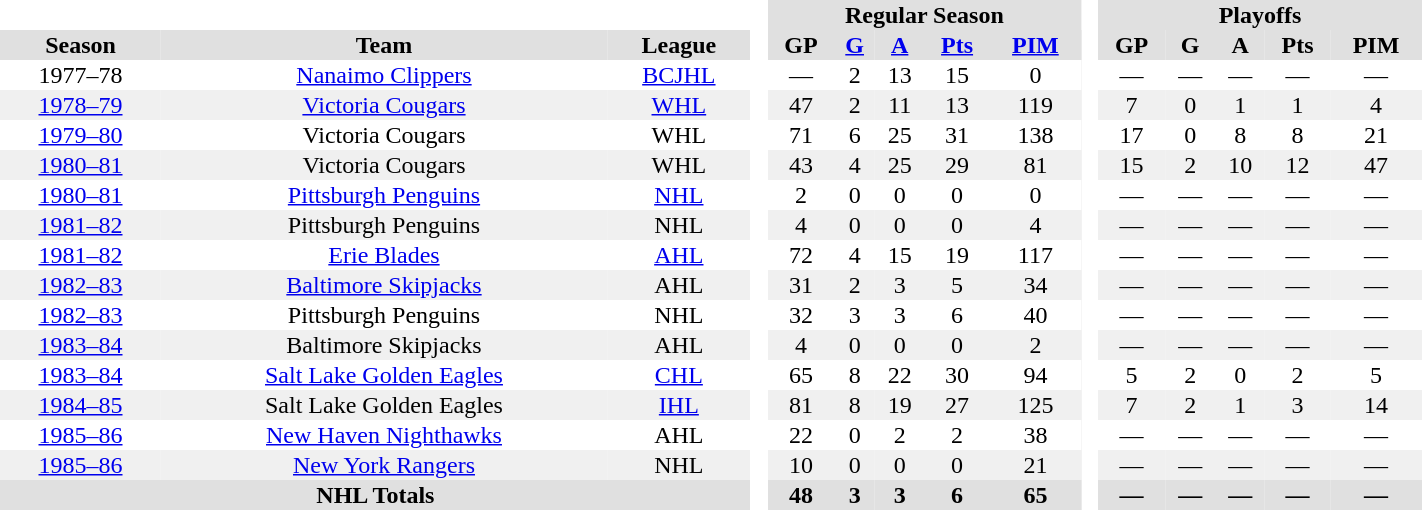<table border="0" cellpadding="1" cellspacing="0" style="text-align:center; width:75%">
<tr bgcolor="#e0e0e0">
<th colspan="3"  bgcolor="#ffffff"> </th>
<th rowspan="99" bgcolor="#ffffff"> </th>
<th colspan="5">Regular Season</th>
<th rowspan="99" bgcolor="#ffffff"> </th>
<th colspan="5">Playoffs</th>
</tr>
<tr bgcolor="#e0e0e0">
<th>Season</th>
<th>Team</th>
<th>League</th>
<th>GP</th>
<th><a href='#'>G</a></th>
<th><a href='#'>A</a></th>
<th><a href='#'>Pts</a></th>
<th><a href='#'>PIM</a></th>
<th>GP</th>
<th>G</th>
<th>A</th>
<th>Pts</th>
<th>PIM</th>
</tr>
<tr>
<td>1977–78</td>
<td><a href='#'>Nanaimo Clippers</a></td>
<td><a href='#'>BCJHL</a></td>
<td>—</td>
<td>2</td>
<td>13</td>
<td>15</td>
<td>0</td>
<td>—</td>
<td>—</td>
<td>—</td>
<td>—</td>
<td>—</td>
</tr>
<tr bgcolor="#f0f0f0">
<td><a href='#'>1978–79</a></td>
<td><a href='#'>Victoria Cougars</a></td>
<td><a href='#'>WHL</a></td>
<td>47</td>
<td>2</td>
<td>11</td>
<td>13</td>
<td>119</td>
<td>7</td>
<td>0</td>
<td>1</td>
<td>1</td>
<td>4</td>
</tr>
<tr>
<td><a href='#'>1979–80</a></td>
<td>Victoria Cougars</td>
<td>WHL</td>
<td>71</td>
<td>6</td>
<td>25</td>
<td>31</td>
<td>138</td>
<td>17</td>
<td>0</td>
<td>8</td>
<td>8</td>
<td>21</td>
</tr>
<tr bgcolor="#f0f0f0">
<td><a href='#'>1980–81</a></td>
<td>Victoria Cougars</td>
<td>WHL</td>
<td>43</td>
<td>4</td>
<td>25</td>
<td>29</td>
<td>81</td>
<td>15</td>
<td>2</td>
<td>10</td>
<td>12</td>
<td>47</td>
</tr>
<tr>
<td><a href='#'>1980–81</a></td>
<td><a href='#'>Pittsburgh Penguins</a></td>
<td><a href='#'>NHL</a></td>
<td>2</td>
<td>0</td>
<td>0</td>
<td>0</td>
<td>0</td>
<td>—</td>
<td>—</td>
<td>—</td>
<td>—</td>
<td>—</td>
</tr>
<tr bgcolor="#f0f0f0">
<td><a href='#'>1981–82</a></td>
<td>Pittsburgh Penguins</td>
<td>NHL</td>
<td>4</td>
<td>0</td>
<td>0</td>
<td>0</td>
<td>4</td>
<td>—</td>
<td>—</td>
<td>—</td>
<td>—</td>
<td>—</td>
</tr>
<tr>
<td><a href='#'>1981–82</a></td>
<td><a href='#'>Erie Blades</a></td>
<td><a href='#'>AHL</a></td>
<td>72</td>
<td>4</td>
<td>15</td>
<td>19</td>
<td>117</td>
<td>—</td>
<td>—</td>
<td>—</td>
<td>—</td>
<td>—</td>
</tr>
<tr bgcolor="#f0f0f0">
<td><a href='#'>1982–83</a></td>
<td><a href='#'>Baltimore Skipjacks</a></td>
<td>AHL</td>
<td>31</td>
<td>2</td>
<td>3</td>
<td>5</td>
<td>34</td>
<td>—</td>
<td>—</td>
<td>—</td>
<td>—</td>
<td>—</td>
</tr>
<tr>
<td><a href='#'>1982–83</a></td>
<td>Pittsburgh Penguins</td>
<td>NHL</td>
<td>32</td>
<td>3</td>
<td>3</td>
<td>6</td>
<td>40</td>
<td>—</td>
<td>—</td>
<td>—</td>
<td>—</td>
<td>—</td>
</tr>
<tr bgcolor="#f0f0f0">
<td><a href='#'>1983–84</a></td>
<td>Baltimore Skipjacks</td>
<td>AHL</td>
<td>4</td>
<td>0</td>
<td>0</td>
<td>0</td>
<td>2</td>
<td>—</td>
<td>—</td>
<td>—</td>
<td>—</td>
<td>—</td>
</tr>
<tr>
<td><a href='#'>1983–84</a></td>
<td><a href='#'>Salt Lake Golden Eagles</a></td>
<td><a href='#'>CHL</a></td>
<td>65</td>
<td>8</td>
<td>22</td>
<td>30</td>
<td>94</td>
<td>5</td>
<td>2</td>
<td>0</td>
<td>2</td>
<td>5</td>
</tr>
<tr bgcolor="#f0f0f0">
<td><a href='#'>1984–85</a></td>
<td>Salt Lake Golden Eagles</td>
<td><a href='#'>IHL</a></td>
<td>81</td>
<td>8</td>
<td>19</td>
<td>27</td>
<td>125</td>
<td>7</td>
<td>2</td>
<td>1</td>
<td>3</td>
<td>14</td>
</tr>
<tr>
<td><a href='#'>1985–86</a></td>
<td><a href='#'>New Haven Nighthawks</a></td>
<td>AHL</td>
<td>22</td>
<td>0</td>
<td>2</td>
<td>2</td>
<td>38</td>
<td>—</td>
<td>—</td>
<td>—</td>
<td>—</td>
<td>—</td>
</tr>
<tr bgcolor="#f0f0f0">
<td><a href='#'>1985–86</a></td>
<td><a href='#'>New York Rangers</a></td>
<td>NHL</td>
<td>10</td>
<td>0</td>
<td>0</td>
<td>0</td>
<td>21</td>
<td>—</td>
<td>—</td>
<td>—</td>
<td>—</td>
<td>—</td>
</tr>
<tr bgcolor="#e0e0e0">
<th colspan="3">NHL Totals</th>
<th>48</th>
<th>3</th>
<th>3</th>
<th>6</th>
<th>65</th>
<th>—</th>
<th>—</th>
<th>—</th>
<th>—</th>
<th>—</th>
</tr>
</table>
